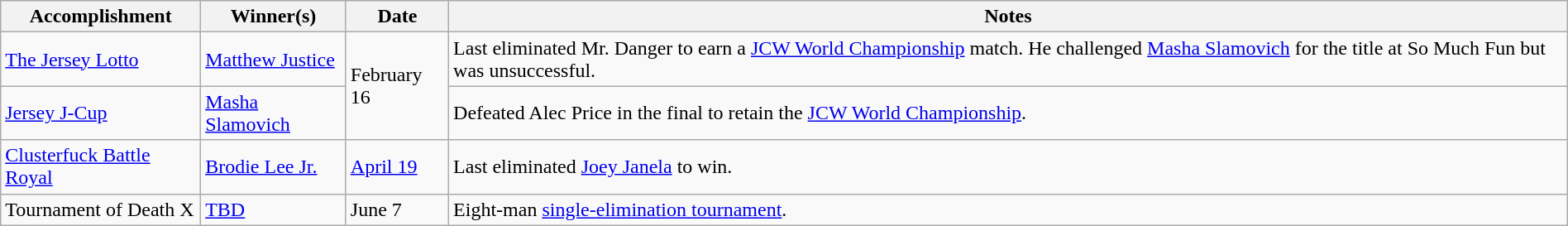<table class="wikitable" style="width:100%;">
<tr>
<th>Accomplishment</th>
<th>Winner(s)</th>
<th>Date</th>
<th>Notes</th>
</tr>
<tr>
<td><a href='#'>The Jersey Lotto</a></td>
<td><a href='#'>Matthew Justice</a></td>
<td rowspan=2>February 16</td>
<td>Last eliminated Mr. Danger to earn a <a href='#'>JCW World Championship</a> match. He challenged <a href='#'>Masha Slamovich</a> for the title at So Much Fun but was unsuccessful.</td>
</tr>
<tr>
<td><a href='#'>Jersey J-Cup</a></td>
<td><a href='#'>Masha Slamovich</a></td>
<td>Defeated Alec Price in the final to retain the <a href='#'>JCW World Championship</a>.</td>
</tr>
<tr>
<td><a href='#'>Clusterfuck Battle Royal</a></td>
<td><a href='#'>Brodie Lee Jr.</a></td>
<td><a href='#'>April 19</a></td>
<td>Last eliminated <a href='#'>Joey Janela</a> to win.</td>
</tr>
<tr>
<td>Tournament of Death X</td>
<td><a href='#'>TBD</a></td>
<td>June 7</td>
<td>Eight-man <a href='#'>single-elimination tournament</a>.</td>
</tr>
</table>
